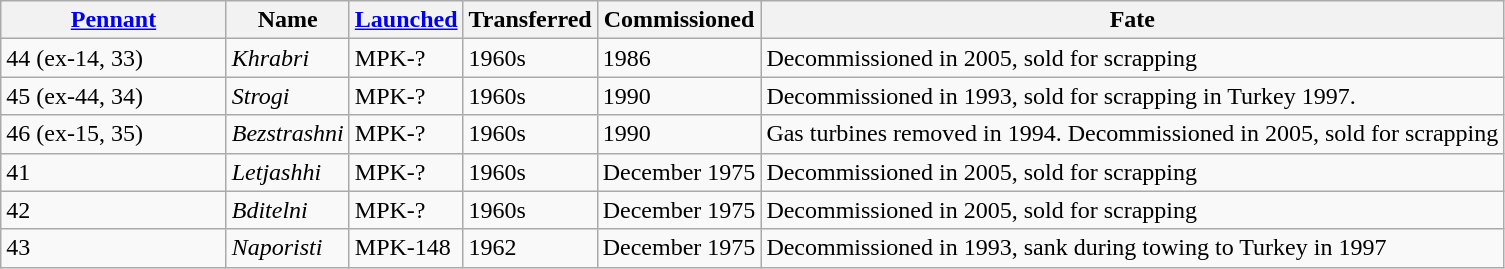<table class="wikitable">
<tr>
<th width=15%><a href='#'>Pennant</a></th>
<th>Name</th>
<th><a href='#'>Launched</a></th>
<th>Transferred</th>
<th>Commissioned</th>
<th>Fate</th>
</tr>
<tr>
<td>44 (ex-14, 33)</td>
<td><em>Khrabri</em></td>
<td>MPK-?</td>
<td nowrap>1960s</td>
<td nowrap>1986</td>
<td>Decommissioned in 2005, sold for scrapping</td>
</tr>
<tr>
<td>45 (ex-44, 34)</td>
<td><em>Strogi</em></td>
<td>MPK-?</td>
<td nowrap>1960s</td>
<td nowrap>1990</td>
<td>Decommissioned in 1993, sold for scrapping in Turkey 1997.</td>
</tr>
<tr>
<td>46 (ex-15, 35)</td>
<td><em>Bezstrashni</em></td>
<td>MPK-?</td>
<td nowrap>1960s</td>
<td nowrap>1990</td>
<td>Gas turbines removed in 1994. Decommissioned in 2005, sold for scrapping</td>
</tr>
<tr>
<td>41</td>
<td><em>Letjashhi</em></td>
<td>MPK-?</td>
<td nowrap>1960s</td>
<td nowrap>December 1975</td>
<td>Decommissioned in 2005, sold for scrapping</td>
</tr>
<tr>
<td>42</td>
<td><em>Bditelni</em></td>
<td>MPK-?</td>
<td nowrap>1960s</td>
<td nowrap>December 1975</td>
<td>Decommissioned in 2005, sold for scrapping</td>
</tr>
<tr>
<td>43</td>
<td><em>Naporisti</em></td>
<td>MPK-148</td>
<td nowrap>1962</td>
<td nowrap>December 1975</td>
<td>Decommissioned in 1993, sank during towing to Turkey in 1997</td>
</tr>
</table>
